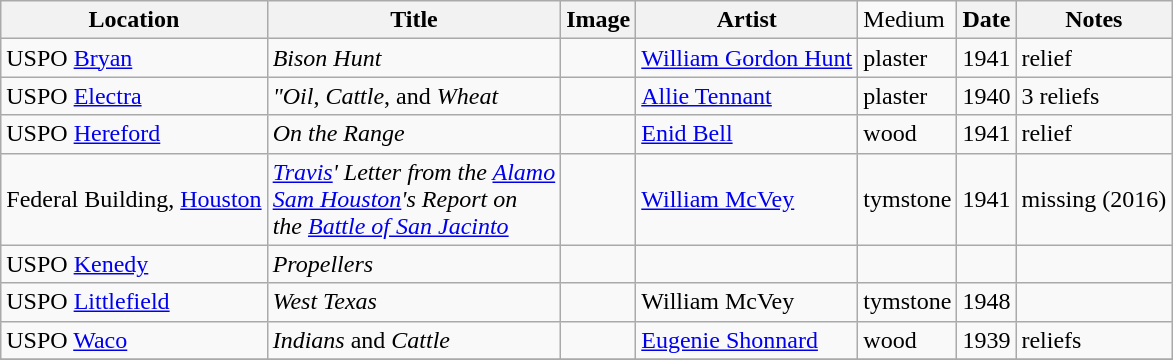<table class="wikitable sortable">
<tr>
<th>Location</th>
<th>Title</th>
<th>Image</th>
<th>Artist</th>
<td>Medium</td>
<th>Date</th>
<th>Notes</th>
</tr>
<tr>
<td>USPO <a href='#'>Bryan</a></td>
<td><em>Bison Hunt</em></td>
<td></td>
<td><a href='#'>William Gordon Hunt</a></td>
<td>plaster</td>
<td>1941</td>
<td>relief</td>
</tr>
<tr>
<td>USPO <a href='#'>Electra</a></td>
<td><em>"Oil</em>, <em>Cattle</em>, and <em>Wheat</em></td>
<td></td>
<td><a href='#'>Allie Tennant</a></td>
<td>plaster</td>
<td>1940</td>
<td>3 reliefs</td>
</tr>
<tr>
<td>USPO <a href='#'>Hereford</a></td>
<td><em>On the Range</em></td>
<td></td>
<td><a href='#'>Enid Bell</a></td>
<td>wood</td>
<td>1941</td>
<td>relief</td>
</tr>
<tr>
<td>Federal Building, <a href='#'>Houston</a></td>
<td><em><a href='#'>Travis</a>' Letter from the <a href='#'>Alamo</a></em><br><em><a href='#'>Sam Houston</a>'s Report on</em><br><em>the <a href='#'>Battle of San Jacinto</a></em></td>
<td></td>
<td><a href='#'>William McVey</a></td>
<td>tymstone</td>
<td>1941</td>
<td>missing (2016)</td>
</tr>
<tr>
<td>USPO <a href='#'>Kenedy</a></td>
<td><em>Propellers</em></td>
<td></td>
<td></td>
<td></td>
<td></td>
<td></td>
</tr>
<tr>
<td>USPO <a href='#'>Littlefield</a></td>
<td><em>West Texas</em></td>
<td></td>
<td>William McVey</td>
<td>tymstone</td>
<td>1948</td>
<td></td>
</tr>
<tr>
<td>USPO <a href='#'>Waco</a></td>
<td><em>Indians</em> and <em>Cattle</em></td>
<td></td>
<td><a href='#'>Eugenie Shonnard</a></td>
<td>wood</td>
<td>1939</td>
<td>reliefs</td>
</tr>
<tr>
</tr>
</table>
